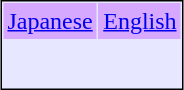<table cellpadding="3" cellspacing="1" style="margin:auto; border:1px solid black; background:#e7e8ff;">
<tr style="text-align:center; background:#d7a8ff;">
<td><a href='#'>Japanese</a></td>
<td><a href='#'>English</a></td>
</tr>
<tr valign=top>
<td><br></td>
<td><br></td>
</tr>
<tr>
<td colspan=2></td>
</tr>
</table>
